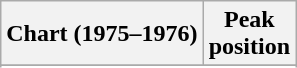<table class="wikitable sortable plainrowheaders">
<tr>
<th scope="col">Chart (1975–1976)</th>
<th scope="col">Peak<br>position</th>
</tr>
<tr>
</tr>
<tr>
</tr>
</table>
